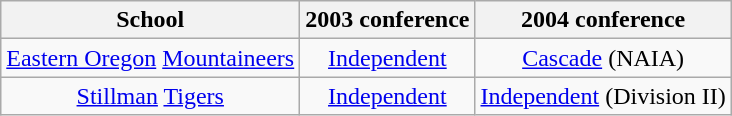<table class="wikitable sortable">
<tr>
<th>School</th>
<th>2003 conference</th>
<th>2004 conference</th>
</tr>
<tr style="text-align:center;">
<td><a href='#'>Eastern Oregon</a> <a href='#'>Mountaineers</a></td>
<td><a href='#'>Independent</a></td>
<td><a href='#'>Cascade</a> (NAIA)</td>
</tr>
<tr style="text-align:center;">
<td><a href='#'>Stillman</a> <a href='#'>Tigers</a></td>
<td><a href='#'>Independent</a></td>
<td><a href='#'>Independent</a> (Division II)</td>
</tr>
</table>
